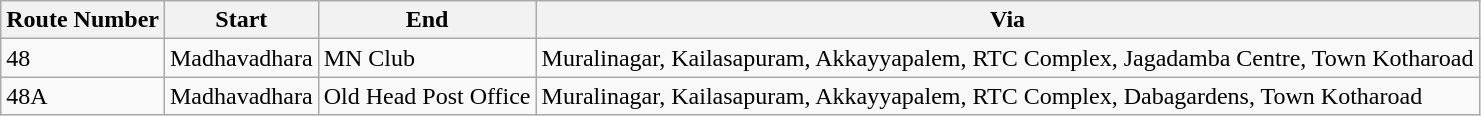<table class="sortable wikitable">
<tr>
<th>Route Number</th>
<th>Start</th>
<th>End</th>
<th>Via</th>
</tr>
<tr>
<td>48</td>
<td>Madhavadhara</td>
<td>MN Club</td>
<td>Muralinagar, Kailasapuram, Akkayyapalem, RTC Complex, Jagadamba Centre, Town Kotharoad</td>
</tr>
<tr>
<td>48A</td>
<td>Madhavadhara</td>
<td>Old Head Post Office</td>
<td>Muralinagar, Kailasapuram, Akkayyapalem, RTC Complex, Dabagardens, Town Kotharoad</td>
</tr>
</table>
